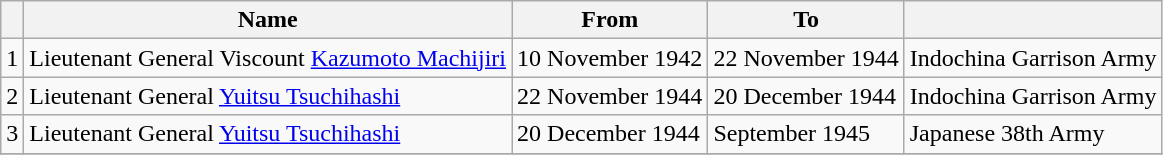<table class=wikitable>
<tr>
<th></th>
<th>Name</th>
<th>From</th>
<th>To</th>
<th></th>
</tr>
<tr>
<td>1</td>
<td>Lieutenant General Viscount <a href='#'>Kazumoto Machijiri</a></td>
<td>10 November 1942</td>
<td>22 November 1944</td>
<td>Indochina Garrison Army</td>
</tr>
<tr>
<td>2</td>
<td>Lieutenant General <a href='#'>Yuitsu Tsuchihashi</a></td>
<td>22 November 1944</td>
<td>20 December 1944</td>
<td>Indochina Garrison Army</td>
</tr>
<tr>
<td>3</td>
<td>Lieutenant General <a href='#'>Yuitsu Tsuchihashi</a></td>
<td>20 December 1944</td>
<td>September 1945</td>
<td>Japanese 38th Army</td>
</tr>
<tr>
</tr>
</table>
